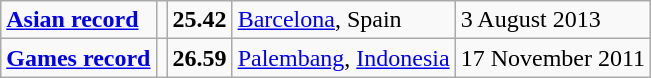<table class="wikitable">
<tr>
<td><strong><a href='#'>Asian record</a></strong></td>
<td></td>
<td><strong>25.42</strong></td>
<td><a href='#'>Barcelona</a>, Spain</td>
<td>3 August 2013</td>
</tr>
<tr>
<td><strong><a href='#'>Games record</a></strong></td>
<td></td>
<td><strong>26.59</strong></td>
<td><a href='#'>Palembang</a>, <a href='#'>Indonesia</a></td>
<td>17 November 2011</td>
</tr>
</table>
